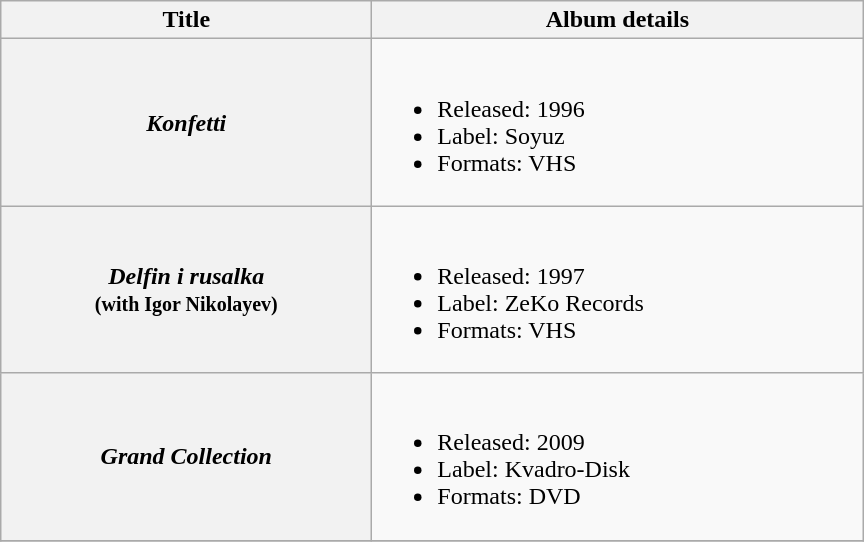<table class="wikitable plainrowheaders" style="text-align:center;">
<tr>
<th style="width:15em;">Title</th>
<th style="width:20em;">Album details</th>
</tr>
<tr>
<th scope="row"><em>Konfetti</em></th>
<td align="left"><br><ul><li>Released: 1996</li><li>Label: Soyuz</li><li>Formats: VHS</li></ul></td>
</tr>
<tr>
<th scope="row"><em>Delfin i rusalka</em><br> <small>(with Igor Nikolayev)</small></th>
<td align="left"><br><ul><li>Released: 1997</li><li>Label: ZeKo Records</li><li>Formats: VHS</li></ul></td>
</tr>
<tr>
<th scope="row"><em>Grand Collection</em></th>
<td align="left"><br><ul><li>Released: 2009</li><li>Label: Kvadro-Disk</li><li>Formats: DVD</li></ul></td>
</tr>
<tr>
</tr>
</table>
